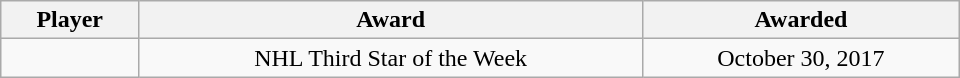<table class="wikitable sortable" style="width:40em; text-align:center;">
<tr>
<th>Player</th>
<th>Award</th>
<th data-sort-type="date">Awarded</th>
</tr>
<tr align=center>
<td></td>
<td>NHL Third Star of the Week</td>
<td>October 30, 2017</td>
</tr>
</table>
